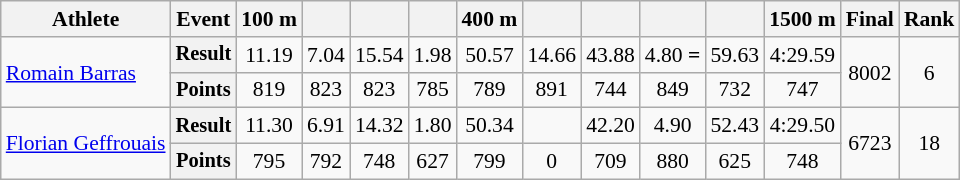<table class="wikitable" style="font-size:90%;">
<tr>
<th>Athlete</th>
<th>Event</th>
<th>100 m</th>
<th></th>
<th></th>
<th></th>
<th>400 m</th>
<th></th>
<th></th>
<th></th>
<th></th>
<th>1500 m</th>
<th>Final</th>
<th>Rank</th>
</tr>
<tr align=center>
<td style="text-align:left;" rowspan="2"><a href='#'>Romain Barras</a></td>
<th style="font-size:95%">Result</th>
<td>11.19</td>
<td>7.04</td>
<td>15.54 <strong></strong></td>
<td>1.98 <strong></strong></td>
<td>50.57</td>
<td>14.66</td>
<td>43.88</td>
<td>4.80 <strong>=</strong></td>
<td>59.63 <strong></strong></td>
<td>4:29.59 <strong></strong></td>
<td rowspan="2">8002</td>
<td rowspan="2">6</td>
</tr>
<tr align=center>
<th style="font-size:95%">Points</th>
<td>819</td>
<td>823</td>
<td>823</td>
<td>785</td>
<td>789</td>
<td>891</td>
<td>744</td>
<td>849</td>
<td>732</td>
<td>747</td>
</tr>
<tr align=center>
<td style="text-align:left;" rowspan="2"><a href='#'>Florian Geffrouais</a></td>
<th style="font-size:95%">Result</th>
<td>11.30</td>
<td>6.91</td>
<td>14.32</td>
<td>1.80</td>
<td>50.34</td>
<td></td>
<td>42.20</td>
<td>4.90</td>
<td>52.43</td>
<td>4:29.50</td>
<td rowspan="2">6723</td>
<td rowspan="2">18</td>
</tr>
<tr align=center>
<th style="font-size:95%">Points</th>
<td>795</td>
<td>792</td>
<td>748</td>
<td>627</td>
<td>799</td>
<td>0</td>
<td>709</td>
<td>880</td>
<td>625</td>
<td>748</td>
</tr>
</table>
